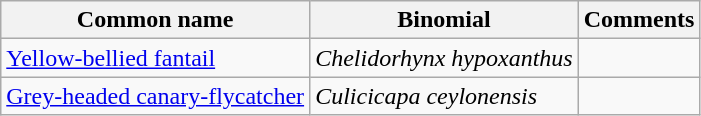<table class="wikitable">
<tr>
<th>Common name</th>
<th>Binomial</th>
<th>Comments</th>
</tr>
<tr>
<td><a href='#'>Yellow-bellied fantail</a></td>
<td><em>Chelidorhynx hypoxanthus</em></td>
<td></td>
</tr>
<tr>
<td><a href='#'>Grey-headed canary-flycatcher</a></td>
<td><em>Culicicapa ceylonensis</em></td>
<td></td>
</tr>
</table>
